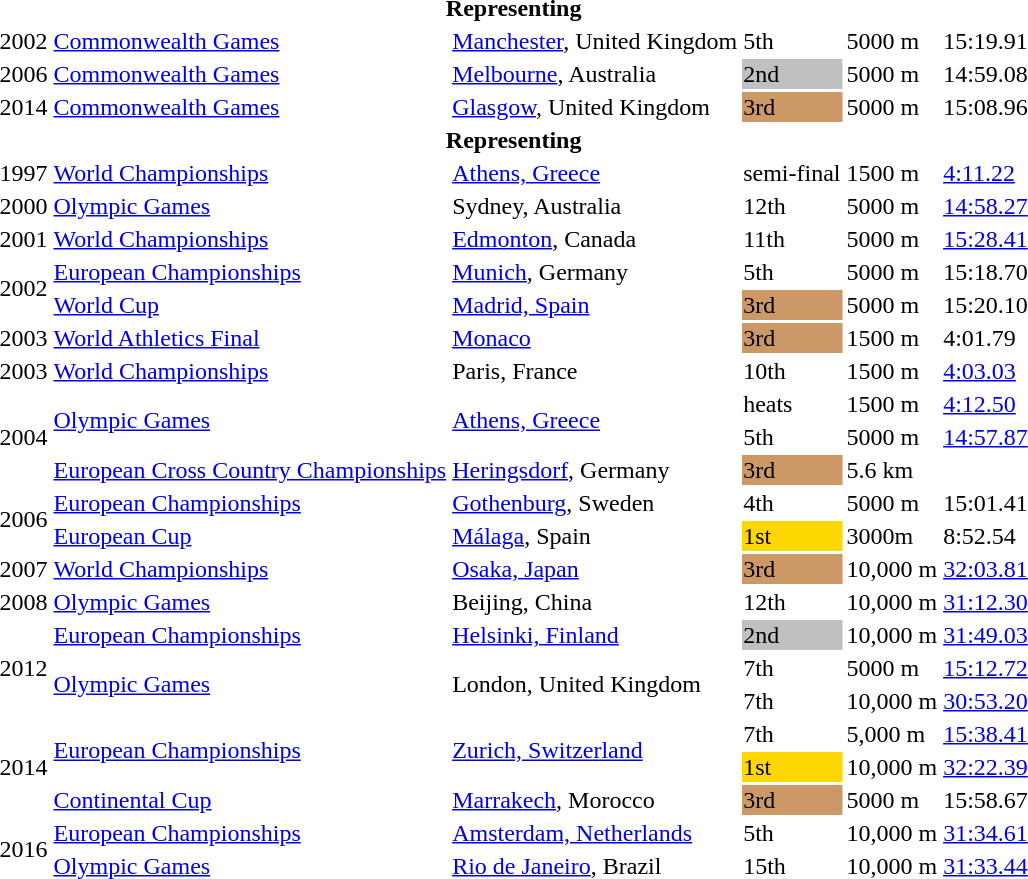<table>
<tr>
<th colspan="6">Representing </th>
</tr>
<tr>
<td>2002</td>
<td><a href='#'>Commonwealth Games</a></td>
<td><a href='#'>Manchester</a>, United Kingdom</td>
<td>5th</td>
<td>5000 m</td>
<td>15:19.91</td>
</tr>
<tr>
<td>2006</td>
<td><a href='#'>Commonwealth Games</a></td>
<td><a href='#'>Melbourne</a>, Australia</td>
<td style="background:silver;">2nd</td>
<td>5000 m</td>
<td>14:59.08</td>
</tr>
<tr>
<td>2014</td>
<td><a href='#'>Commonwealth Games</a></td>
<td><a href='#'>Glasgow</a>, United Kingdom</td>
<td style="background:#c96;">3rd</td>
<td>5000 m</td>
<td>15:08.96</td>
</tr>
<tr>
<th colspan="6">Representing </th>
</tr>
<tr>
<td>1997</td>
<td><a href='#'>World Championships</a></td>
<td><a href='#'>Athens, Greece</a></td>
<td>semi-final</td>
<td>1500 m</td>
<td><a href='#'>4:11.22</a></td>
</tr>
<tr>
<td>2000</td>
<td><a href='#'>Olympic Games</a></td>
<td>Sydney, Australia</td>
<td>12th</td>
<td>5000 m</td>
<td><a href='#'>14:58.27</a></td>
</tr>
<tr>
<td>2001</td>
<td><a href='#'>World Championships</a></td>
<td><a href='#'>Edmonton</a>, Canada</td>
<td>11th</td>
<td>5000 m</td>
<td><a href='#'>15:28.41</a></td>
</tr>
<tr>
<td rowspan=2>2002</td>
<td><a href='#'>European Championships</a></td>
<td><a href='#'>Munich</a>, Germany</td>
<td>5th</td>
<td>5000 m</td>
<td>15:18.70</td>
</tr>
<tr>
<td><a href='#'>World Cup</a></td>
<td><a href='#'>Madrid, Spain</a></td>
<td style="background:#c96;">3rd</td>
<td>5000 m</td>
<td>15:20.10</td>
</tr>
<tr>
<td>2003</td>
<td><a href='#'>World Athletics Final</a></td>
<td><a href='#'>Monaco</a></td>
<td style="background:#c96;">3rd</td>
<td>1500 m</td>
<td>4:01.79</td>
</tr>
<tr>
<td>2003</td>
<td><a href='#'>World Championships</a></td>
<td>Paris, France</td>
<td>10th</td>
<td>1500 m</td>
<td><a href='#'>4:03.03</a></td>
</tr>
<tr>
<td rowspan=3>2004</td>
<td rowspan=2><a href='#'>Olympic Games</a></td>
<td rowspan=2><a href='#'>Athens, Greece</a></td>
<td>heats</td>
<td>1500 m</td>
<td><a href='#'>4:12.50</a></td>
</tr>
<tr>
<td>5th</td>
<td>5000 m</td>
<td><a href='#'>14:57.87</a></td>
</tr>
<tr>
<td><a href='#'>European Cross Country Championships</a></td>
<td><a href='#'>Heringsdorf</a>, Germany</td>
<td style="background:#c96;">3rd</td>
<td>5.6 km</td>
<td></td>
</tr>
<tr>
<td rowspan=2>2006</td>
<td><a href='#'>European Championships</a></td>
<td><a href='#'>Gothenburg</a>, Sweden</td>
<td>4th</td>
<td>5000 m</td>
<td>15:01.41</td>
</tr>
<tr>
<td><a href='#'>European Cup</a></td>
<td><a href='#'>Málaga</a>, Spain</td>
<td style="background:gold;">1st</td>
<td>3000m</td>
<td>8:52.54</td>
</tr>
<tr>
<td>2007</td>
<td><a href='#'>World Championships</a></td>
<td><a href='#'>Osaka, Japan</a></td>
<td style="background:#c96;">3rd</td>
<td>10,000 m</td>
<td><a href='#'>32:03.81</a></td>
</tr>
<tr>
<td>2008</td>
<td><a href='#'>Olympic Games</a></td>
<td>Beijing, China</td>
<td>12th</td>
<td>10,000 m</td>
<td><a href='#'>31:12.30</a></td>
</tr>
<tr>
<td rowspan=3>2012</td>
<td><a href='#'>European Championships</a></td>
<td><a href='#'>Helsinki, Finland</a></td>
<td style="background:silver;">2nd</td>
<td>10,000 m</td>
<td><a href='#'>31:49.03</a></td>
</tr>
<tr>
<td rowspan=2><a href='#'>Olympic Games</a></td>
<td rowspan=2>London, United Kingdom</td>
<td>7th</td>
<td>5000 m</td>
<td><a href='#'>15:12.72</a></td>
</tr>
<tr>
<td>7th</td>
<td>10,000 m</td>
<td><a href='#'>30:53.20</a></td>
</tr>
<tr>
<td rowspan=3>2014</td>
<td rowspan=2><a href='#'>European Championships</a></td>
<td rowspan=2><a href='#'>Zurich, Switzerland</a></td>
<td>7th</td>
<td>5,000 m</td>
<td><a href='#'>15:38.41</a></td>
</tr>
<tr>
<td style="background:gold;">1st</td>
<td>10,000 m</td>
<td><a href='#'>32:22.39</a></td>
</tr>
<tr>
<td><a href='#'>Continental Cup</a></td>
<td><a href='#'>Marrakech</a>, Morocco</td>
<td style="background:#c96;">3rd</td>
<td>5000 m</td>
<td>15:58.67</td>
</tr>
<tr>
<td rowspan=2>2016</td>
<td><a href='#'>European Championships</a></td>
<td><a href='#'>Amsterdam, Netherlands</a></td>
<td>5th</td>
<td>10,000 m</td>
<td><a href='#'>31:34.61</a></td>
</tr>
<tr>
<td><a href='#'>Olympic Games</a></td>
<td><a href='#'>Rio de Janeiro</a>, Brazil</td>
<td>15th</td>
<td>10,000 m</td>
<td><a href='#'>31:33.44</a></td>
</tr>
</table>
